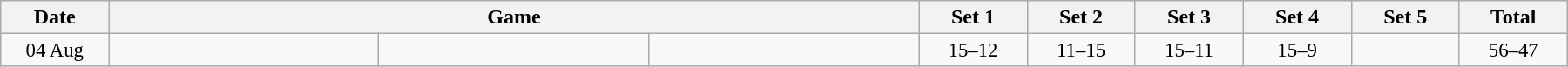<table width=1200 class="wikitable">
<tr>
<th width=6%>Date</th>
<th width=45% colspan=3>Game</th>
<th width=6%>Set 1</th>
<th width=6%>Set 2</th>
<th width=6%>Set 3</th>
<th width=6%>Set 4</th>
<th width=6%>Set 5</th>
<th width=6%>Total</th>
</tr>
<tr style=font-size:95%>
<td align=center>04 Aug</td>
<td align=center><strong></strong></td>
<td></td>
<td></td>
<td align=center>15–12</td>
<td align=center>11–15</td>
<td align=center>15–11</td>
<td align=center>15–9</td>
<td align=center></td>
<td align=center>56–47</td>
</tr>
</table>
